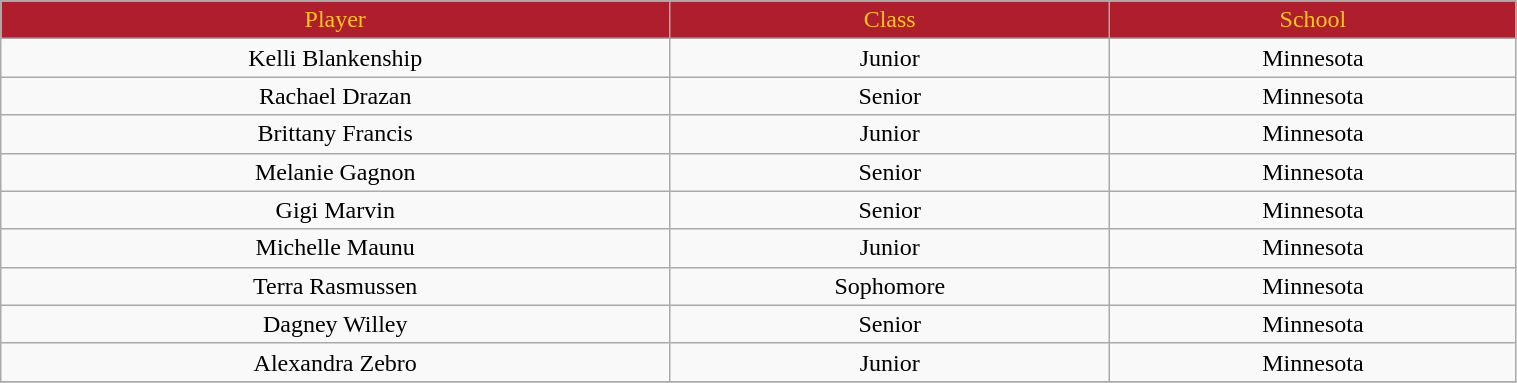<table class="wikitable" width="80%">
<tr align="center"  style=" background:#AF1E2D;color:#FFC61E;">
<td>Player</td>
<td>Class</td>
<td>School</td>
</tr>
<tr align="center" bgcolor="">
<td>Kelli Blankenship</td>
<td>Junior</td>
<td>Minnesota</td>
</tr>
<tr align="center" bgcolor="">
<td>Rachael Drazan</td>
<td>Senior</td>
<td>Minnesota</td>
</tr>
<tr align="center" bgcolor="">
<td>Brittany Francis</td>
<td>Junior</td>
<td>Minnesota</td>
</tr>
<tr align="center" bgcolor="">
<td>Melanie Gagnon</td>
<td>Senior</td>
<td>Minnesota</td>
</tr>
<tr align="center" bgcolor="">
<td>Gigi Marvin</td>
<td>Senior</td>
<td>Minnesota</td>
</tr>
<tr align="center" bgcolor="">
<td>Michelle Maunu</td>
<td>Junior</td>
<td>Minnesota</td>
</tr>
<tr align="center" bgcolor="">
<td>Terra Rasmussen</td>
<td>Sophomore</td>
<td>Minnesota</td>
</tr>
<tr align="center" bgcolor="">
<td>Dagney Willey</td>
<td>Senior</td>
<td>Minnesota</td>
</tr>
<tr align="center" bgcolor="">
<td>Alexandra Zebro</td>
<td>Junior</td>
<td>Minnesota</td>
</tr>
<tr align="center" bgcolor="">
</tr>
</table>
